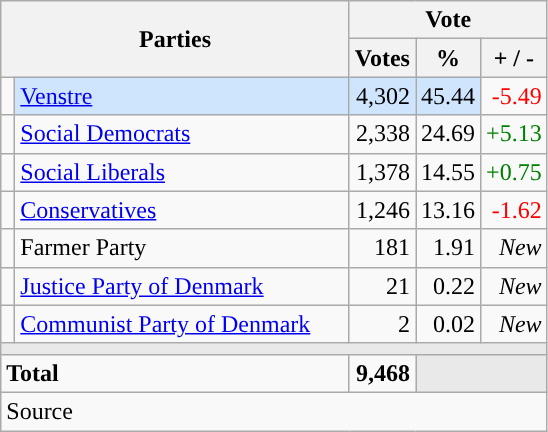<table class="wikitable" style="text-align:right;">
<tr>
<th style="text-align:centre;" rowspan="2" colspan="2" width="225">Parties</th>
<th colspan="3">Vote</th>
</tr>
<tr>
<th width="15">Votes</th>
<th width="15">%</th>
<th width="15">+ / -</th>
</tr>
<tr>
<td width="2" style="color:inherit;background:"></td>
<td bgcolor=#cfe5fe  align="left"><a href='#'>Venstre</a></td>
<td bgcolor=#cfe5fe>4,302</td>
<td bgcolor=#cfe5fe>45.44</td>
<td style=color:red;>-5.49</td>
</tr>
<tr>
<td width="2" style="color:inherit;background:"></td>
<td align="left"><a href='#'>Social Democrats</a></td>
<td>2,338</td>
<td>24.69</td>
<td style=color:green;>+5.13</td>
</tr>
<tr>
<td width="2" style="color:inherit;background:"></td>
<td align="left"><a href='#'>Social Liberals</a></td>
<td>1,378</td>
<td>14.55</td>
<td style=color:green;>+0.75</td>
</tr>
<tr>
<td width="2" style="color:inherit;background:"></td>
<td align="left"><a href='#'>Conservatives</a></td>
<td>1,246</td>
<td>13.16</td>
<td style=color:red;>-1.62</td>
</tr>
<tr>
<td width="2" style="color:inherit;background:"></td>
<td align="left">Farmer Party</td>
<td>181</td>
<td>1.91</td>
<td><em>New</em></td>
</tr>
<tr>
<td width="2" style="color:inherit;background:"></td>
<td align="left"><a href='#'>Justice Party of Denmark</a></td>
<td>21</td>
<td>0.22</td>
<td><em>New</em></td>
</tr>
<tr>
<td width="2" style="color:inherit;background:"></td>
<td align="left"><a href='#'>Communist Party of Denmark</a></td>
<td>2</td>
<td>0.02</td>
<td><em>New</em></td>
</tr>
<tr>
<td colspan="7" bgcolor="#E9E9E9"></td>
</tr>
<tr>
<td align="left" colspan="2"><strong>Total</strong></td>
<td><strong>9,468</strong></td>
<td bgcolor="#E9E9E9" colspan="2"></td>
</tr>
<tr>
<td align="left" colspan="6">Source</td>
</tr>
</table>
